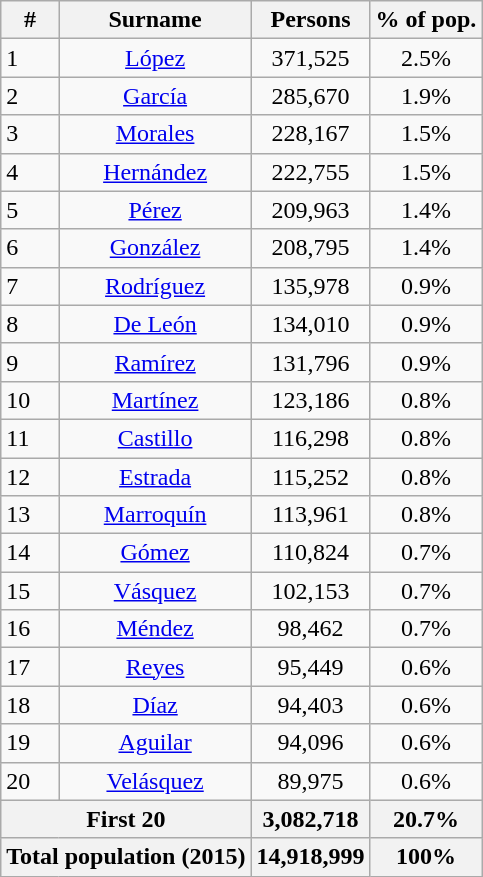<table class="wikitable sortable" style="text-align: center">
<tr>
<th>#</th>
<th>Surname</th>
<th>Persons</th>
<th>% of pop.</th>
</tr>
<tr>
<td align="left">1</td>
<td><a href='#'>López</a></td>
<td>371,525</td>
<td>2.5%</td>
</tr>
<tr>
<td align="left">2</td>
<td><a href='#'>García</a></td>
<td>285,670</td>
<td>1.9%</td>
</tr>
<tr>
<td align="left">3</td>
<td><a href='#'>Morales</a></td>
<td>228,167</td>
<td>1.5%</td>
</tr>
<tr>
<td align="left">4</td>
<td><a href='#'>Hernández</a></td>
<td>222,755</td>
<td>1.5%</td>
</tr>
<tr>
<td align="left">5</td>
<td><a href='#'>Pérez</a></td>
<td>209,963</td>
<td>1.4%</td>
</tr>
<tr>
<td align="left">6</td>
<td><a href='#'>González</a></td>
<td>208,795</td>
<td>1.4%</td>
</tr>
<tr>
<td align="left">7</td>
<td><a href='#'>Rodríguez</a></td>
<td>135,978</td>
<td>0.9%</td>
</tr>
<tr>
<td align="left">8</td>
<td><a href='#'>De León</a></td>
<td>134,010</td>
<td>0.9%</td>
</tr>
<tr>
<td align="left">9</td>
<td><a href='#'>Ramírez</a></td>
<td>131,796</td>
<td>0.9%</td>
</tr>
<tr>
<td align="left">10</td>
<td><a href='#'>Martínez</a></td>
<td>123,186</td>
<td>0.8%</td>
</tr>
<tr>
<td align="left">11</td>
<td><a href='#'>Castillo</a></td>
<td>116,298</td>
<td>0.8%</td>
</tr>
<tr>
<td align="left">12</td>
<td><a href='#'>Estrada</a></td>
<td>115,252</td>
<td>0.8%</td>
</tr>
<tr>
<td align="left">13</td>
<td><a href='#'>Marroquín</a></td>
<td>113,961</td>
<td>0.8%</td>
</tr>
<tr>
<td align="left">14</td>
<td><a href='#'>Gómez</a></td>
<td>110,824</td>
<td>0.7%</td>
</tr>
<tr>
<td align="left">15</td>
<td><a href='#'>Vásquez</a></td>
<td>102,153</td>
<td>0.7%</td>
</tr>
<tr>
<td align="left">16</td>
<td><a href='#'>Méndez</a></td>
<td>98,462</td>
<td>0.7%</td>
</tr>
<tr>
<td align="left">17</td>
<td><a href='#'>Reyes</a></td>
<td>95,449</td>
<td>0.6%</td>
</tr>
<tr>
<td align="left">18</td>
<td><a href='#'>Díaz</a></td>
<td>94,403</td>
<td>0.6%</td>
</tr>
<tr>
<td align="left">19</td>
<td><a href='#'>Aguilar</a></td>
<td>94,096</td>
<td>0.6%</td>
</tr>
<tr>
<td align="left">20</td>
<td><a href='#'>Velásquez</a></td>
<td>89,975</td>
<td>0.6%</td>
</tr>
<tr>
<th colspan="2">First 20</th>
<th>3,082,718</th>
<th>20.7%</th>
</tr>
<tr>
<th colspan="2">Total population (2015)</th>
<th>14,918,999</th>
<th>100%</th>
</tr>
</table>
